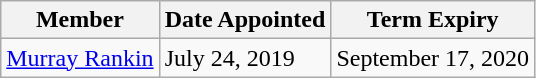<table class="wikitable sortable">
<tr>
<th>Member</th>
<th>Date Appointed</th>
<th>Term Expiry</th>
</tr>
<tr>
<td><a href='#'>Murray Rankin</a></td>
<td>July 24, 2019</td>
<td>September 17, 2020</td>
</tr>
</table>
